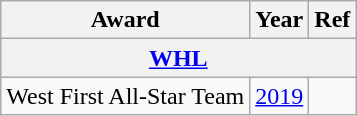<table class="wikitable">
<tr>
<th>Award</th>
<th>Year</th>
<th>Ref</th>
</tr>
<tr>
<th colspan="3"><a href='#'>WHL</a></th>
</tr>
<tr>
<td>West First All-Star Team</td>
<td><a href='#'>2019</a></td>
<td></td>
</tr>
</table>
